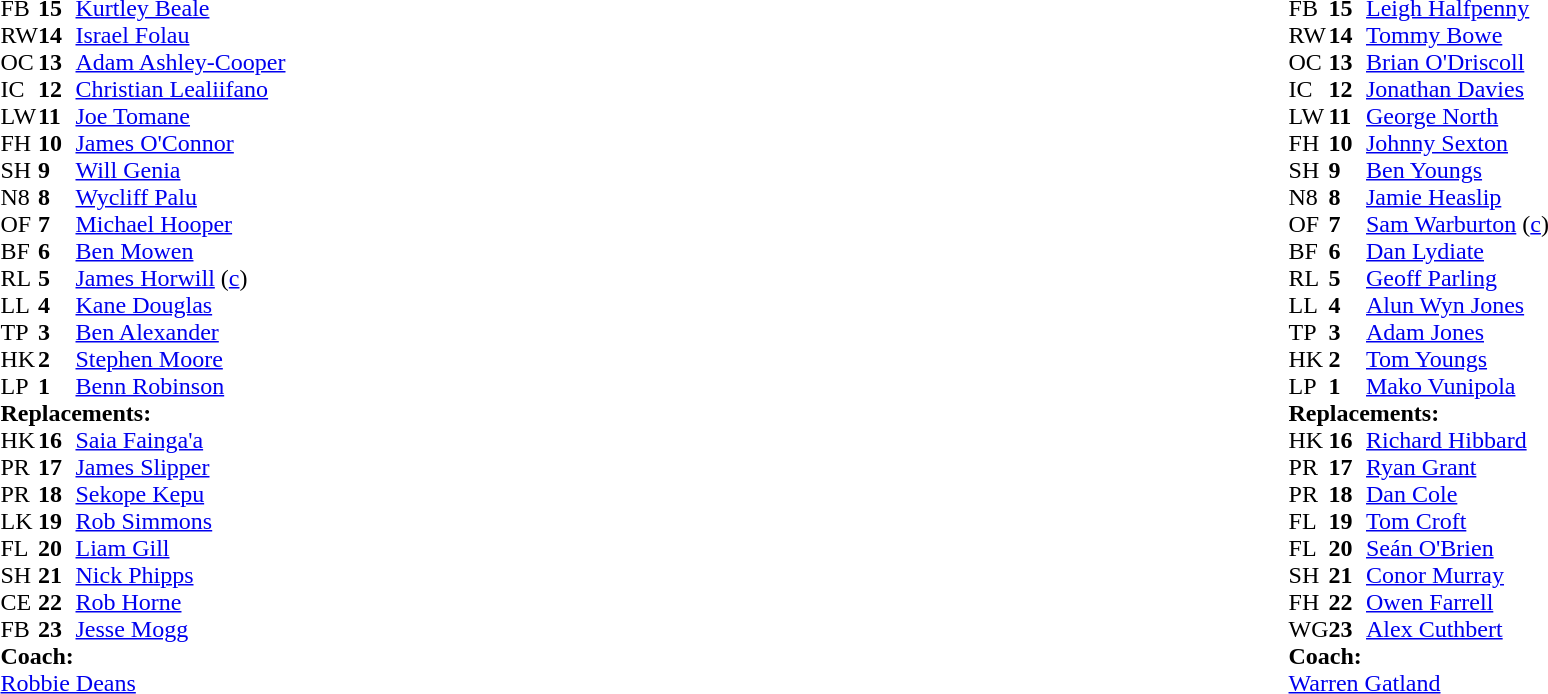<table style="width:100%">
<tr>
<td style="vertical-align:top;width:50%"><br><table cellspacing="0" cellpadding="0">
<tr>
<th width="25"></th>
<th width="25"></th>
</tr>
<tr>
<td>FB</td>
<td><strong>15</strong></td>
<td><a href='#'>Kurtley Beale</a></td>
</tr>
<tr>
<td>RW</td>
<td><strong>14</strong></td>
<td><a href='#'>Israel Folau</a></td>
</tr>
<tr>
<td>OC</td>
<td><strong>13</strong></td>
<td><a href='#'>Adam Ashley-Cooper</a></td>
</tr>
<tr>
<td>IC</td>
<td><strong>12</strong></td>
<td><a href='#'>Christian Lealiifano</a></td>
</tr>
<tr>
<td>LW</td>
<td><strong>11</strong></td>
<td><a href='#'>Joe Tomane</a></td>
</tr>
<tr>
<td>FH</td>
<td><strong>10</strong></td>
<td><a href='#'>James O'Connor</a></td>
</tr>
<tr>
<td>SH</td>
<td><strong>9</strong></td>
<td><a href='#'>Will Genia</a></td>
</tr>
<tr>
<td>N8</td>
<td><strong>8</strong></td>
<td><a href='#'>Wycliff Palu</a></td>
<td></td>
<td></td>
</tr>
<tr>
<td>OF</td>
<td><strong>7</strong></td>
<td><a href='#'>Michael Hooper</a></td>
</tr>
<tr>
<td>BF</td>
<td><strong>6</strong></td>
<td><a href='#'>Ben Mowen</a></td>
</tr>
<tr>
<td>RL</td>
<td><strong>5</strong></td>
<td><a href='#'>James Horwill</a> (<a href='#'>c</a>)</td>
</tr>
<tr>
<td>LL</td>
<td><strong>4</strong></td>
<td><a href='#'>Kane Douglas</a></td>
<td></td>
<td></td>
</tr>
<tr>
<td>TP</td>
<td><strong>3</strong></td>
<td><a href='#'>Ben Alexander</a></td>
<td></td>
<td></td>
</tr>
<tr>
<td>HK</td>
<td><strong>2</strong></td>
<td><a href='#'>Stephen Moore</a></td>
</tr>
<tr>
<td>LP</td>
<td><strong>1</strong></td>
<td><a href='#'>Benn Robinson</a></td>
<td></td>
<td></td>
<td></td>
</tr>
<tr>
<td colspan=3><strong>Replacements:</strong></td>
</tr>
<tr>
<td>HK</td>
<td><strong>16</strong></td>
<td><a href='#'>Saia Fainga'a</a></td>
</tr>
<tr>
<td>PR</td>
<td><strong>17</strong></td>
<td><a href='#'>James Slipper</a></td>
<td></td>
<td></td>
<td></td>
</tr>
<tr>
<td>PR</td>
<td><strong>18</strong></td>
<td><a href='#'>Sekope Kepu</a></td>
<td></td>
<td></td>
</tr>
<tr>
<td>LK</td>
<td><strong>19</strong></td>
<td><a href='#'>Rob Simmons</a></td>
<td></td>
<td></td>
</tr>
<tr>
<td>FL</td>
<td><strong>20</strong></td>
<td><a href='#'>Liam Gill</a></td>
<td></td>
<td></td>
</tr>
<tr>
<td>SH</td>
<td><strong>21</strong></td>
<td><a href='#'>Nick Phipps</a></td>
</tr>
<tr>
<td>CE</td>
<td><strong>22</strong></td>
<td><a href='#'>Rob Horne</a></td>
</tr>
<tr>
<td>FB</td>
<td><strong>23</strong></td>
<td><a href='#'>Jesse Mogg</a></td>
</tr>
<tr>
<td colspan=3><strong>Coach:</strong></td>
</tr>
<tr>
<td colspan="4"> <a href='#'>Robbie Deans</a></td>
</tr>
</table>
</td>
<td valign="top"></td>
<td style="vertical-align:top;width:50%"><br><table cellspacing="0" cellpadding="0" style="margin:auto">
<tr>
<th width="25"></th>
<th width="25"></th>
</tr>
<tr>
<td>FB</td>
<td><strong>15</strong></td>
<td> <a href='#'>Leigh Halfpenny</a></td>
</tr>
<tr>
<td>RW</td>
<td><strong>14</strong></td>
<td> <a href='#'>Tommy Bowe</a></td>
</tr>
<tr>
<td>OC</td>
<td><strong>13</strong></td>
<td> <a href='#'>Brian O'Driscoll</a></td>
</tr>
<tr>
<td>IC</td>
<td><strong>12</strong></td>
<td> <a href='#'>Jonathan Davies</a></td>
</tr>
<tr>
<td>LW</td>
<td><strong>11</strong></td>
<td> <a href='#'>George North</a></td>
</tr>
<tr>
<td>FH</td>
<td><strong>10</strong></td>
<td> <a href='#'>Johnny Sexton</a></td>
</tr>
<tr>
<td>SH</td>
<td><strong>9</strong></td>
<td> <a href='#'>Ben Youngs</a></td>
<td></td>
<td></td>
</tr>
<tr>
<td>N8</td>
<td><strong>8</strong></td>
<td> <a href='#'>Jamie Heaslip</a></td>
<td></td>
<td></td>
</tr>
<tr>
<td>OF</td>
<td><strong>7</strong></td>
<td> <a href='#'>Sam Warburton</a> (<a href='#'>c</a>)</td>
<td></td>
<td></td>
</tr>
<tr>
<td>BF</td>
<td><strong>6</strong></td>
<td> <a href='#'>Dan Lydiate</a></td>
</tr>
<tr>
<td>RL</td>
<td><strong>5</strong></td>
<td> <a href='#'>Geoff Parling</a></td>
</tr>
<tr>
<td>LL</td>
<td><strong>4</strong></td>
<td> <a href='#'>Alun Wyn Jones</a></td>
</tr>
<tr>
<td>TP</td>
<td><strong>3</strong></td>
<td> <a href='#'>Adam Jones</a></td>
<td></td>
<td></td>
</tr>
<tr>
<td>HK</td>
<td><strong>2</strong></td>
<td> <a href='#'>Tom Youngs</a></td>
<td></td>
<td></td>
</tr>
<tr>
<td>LP</td>
<td><strong>1</strong></td>
<td> <a href='#'>Mako Vunipola</a></td>
</tr>
<tr>
<td colspan=3><strong>Replacements:</strong></td>
</tr>
<tr>
<td>HK</td>
<td><strong>16</strong></td>
<td> <a href='#'>Richard Hibbard</a></td>
<td></td>
<td></td>
</tr>
<tr>
<td>PR</td>
<td><strong>17</strong></td>
<td> <a href='#'>Ryan Grant</a></td>
</tr>
<tr>
<td>PR</td>
<td><strong>18</strong></td>
<td> <a href='#'>Dan Cole</a></td>
<td></td>
<td></td>
</tr>
<tr>
<td>FL</td>
<td><strong>19</strong></td>
<td> <a href='#'>Tom Croft</a></td>
<td></td>
<td></td>
</tr>
<tr>
<td>FL</td>
<td><strong>20</strong></td>
<td> <a href='#'>Seán O'Brien</a></td>
<td></td>
<td></td>
</tr>
<tr>
<td>SH</td>
<td><strong>21</strong></td>
<td> <a href='#'>Conor Murray</a></td>
<td></td>
<td></td>
</tr>
<tr>
<td>FH</td>
<td><strong>22</strong></td>
<td> <a href='#'>Owen Farrell</a></td>
</tr>
<tr>
<td>WG</td>
<td><strong>23</strong></td>
<td> <a href='#'>Alex Cuthbert</a></td>
</tr>
<tr>
<td colspan=3><strong>Coach:</strong></td>
</tr>
<tr>
<td colspan="4"> <a href='#'>Warren Gatland</a></td>
</tr>
</table>
</td>
</tr>
</table>
